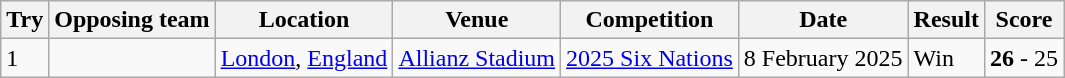<table class="wikitable" style="font-size:100%">
<tr>
<th>Try</th>
<th>Opposing team</th>
<th>Location</th>
<th>Venue</th>
<th>Competition</th>
<th>Date</th>
<th>Result</th>
<th>Score</th>
</tr>
<tr>
<td>1</td>
<td></td>
<td><a href='#'>London</a>, <a href='#'>England</a></td>
<td><a href='#'>Allianz Stadium</a></td>
<td><a href='#'>2025 Six Nations</a></td>
<td>8 February 2025</td>
<td>Win</td>
<td><strong>26</strong> - 25</td>
</tr>
</table>
